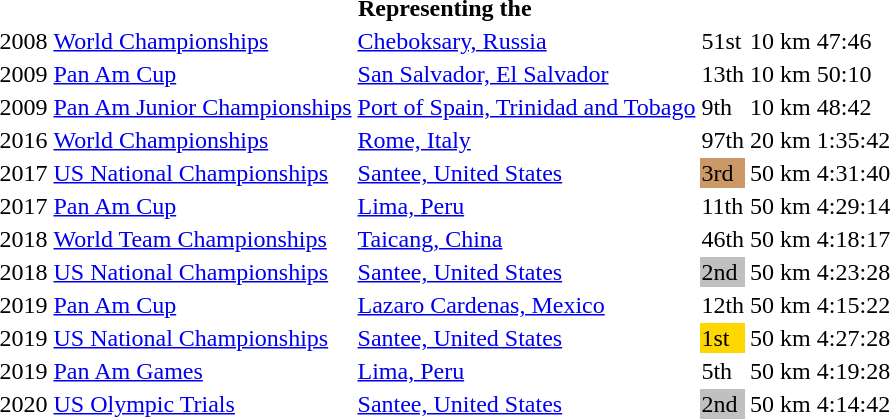<table>
<tr>
<th colspan="6">Representing the </th>
</tr>
<tr>
<td>2008</td>
<td><a href='#'>World Championships</a></td>
<td><a href='#'>Cheboksary, Russia</a></td>
<td>51st</td>
<td [IAAF World Race Walking Cup - Men's 10>10 km</td>
<td>47:46</td>
</tr>
<tr>
<td>2009</td>
<td><a href='#'>Pan Am Cup</a></td>
<td><a href='#'>San Salvador, El Salvador</a></td>
<td>13th</td>
<td [Pan American Race Walking Cup - Men's 10>10 km</td>
<td>50:10</td>
</tr>
<tr>
<td>2009</td>
<td><a href='#'>Pan Am Junior Championships</a></td>
<td><a href='#'>Port of Spain, Trinidad and Tobago</a></td>
<td>9th</td>
<td [Pan American Junior Athletics Championships - Men's 10>10 km</td>
<td>48:42</td>
</tr>
<tr>
<td>2016</td>
<td><a href='#'>World Championships</a></td>
<td><a href='#'>Rome, Italy</a></td>
<td>97th</td>
<td [IAAF World Race Walking Cup - Men's 20>20 km</td>
<td>1:35:42</td>
</tr>
<tr>
<td>2017</td>
<td><a href='#'>US National Championships</a></td>
<td><a href='#'>Santee, United States</a></td>
<td bgcolor="cc9966">3rd</td>
<td>50 km</td>
<td>4:31:40</td>
</tr>
<tr>
<td>2017</td>
<td><a href='#'>Pan Am Cup</a></td>
<td><a href='#'>Lima, Peru</a></td>
<td>11th</td>
<td [Pan American Race Walking Cup - Men's 50>50 km</td>
<td>4:29:14</td>
</tr>
<tr>
<td>2018</td>
<td><a href='#'>World Team Championships</a></td>
<td><a href='#'>Taicang, China</a></td>
<td>46th</td>
<td [IAAF World Race Walking Cup - Men's 50>50 km</td>
<td>4:18:17</td>
</tr>
<tr>
<td>2018</td>
<td><a href='#'>US National Championships</a></td>
<td><a href='#'>Santee, United States</a></td>
<td bgcolor="silver">2nd</td>
<td>50 km</td>
<td>4:23:28</td>
</tr>
<tr>
<td>2019</td>
<td><a href='#'>Pan Am Cup</a></td>
<td><a href='#'>Lazaro Cardenas, Mexico</a></td>
<td>12th</td>
<td>50 km</td>
<td>4:15:22</td>
</tr>
<tr>
<td>2019</td>
<td><a href='#'>US National Championships</a></td>
<td><a href='#'>Santee, United States</a></td>
<td bgcolor="gold">1st</td>
<td>50 km</td>
<td>4:27:28</td>
</tr>
<tr>
<td>2019</td>
<td><a href='#'>Pan Am Games</a></td>
<td><a href='#'>Lima, Peru</a></td>
<td>5th</td>
<td>50 km</td>
<td>4:19:28</td>
</tr>
<tr>
<td>2020</td>
<td><a href='#'>US Olympic Trials</a></td>
<td><a href='#'>Santee, United States</a></td>
<td bgcolor="silver">2nd</td>
<td>50 km</td>
<td>4:14:42</td>
</tr>
</table>
